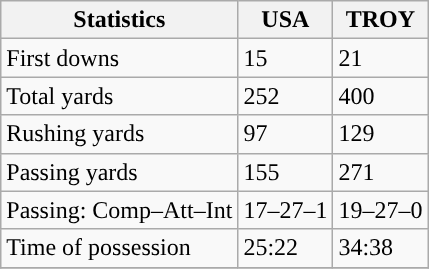<table class="wikitable" style="float: left;">
<tr>
<th>Statistics</th>
<th>USA</th>
<th>TROY</th>
</tr>
<tr>
<td>First downs</td>
<td>15</td>
<td>21</td>
</tr>
<tr>
<td>Total yards</td>
<td>252</td>
<td>400</td>
</tr>
<tr>
<td>Rushing yards</td>
<td>97</td>
<td>129</td>
</tr>
<tr>
<td>Passing yards</td>
<td>155</td>
<td>271</td>
</tr>
<tr>
<td>Passing: Comp–Att–Int</td>
<td>17–27–1</td>
<td>19–27–0</td>
</tr>
<tr>
<td>Time of possession</td>
<td>25:22</td>
<td>34:38</td>
</tr>
<tr>
</tr>
</table>
